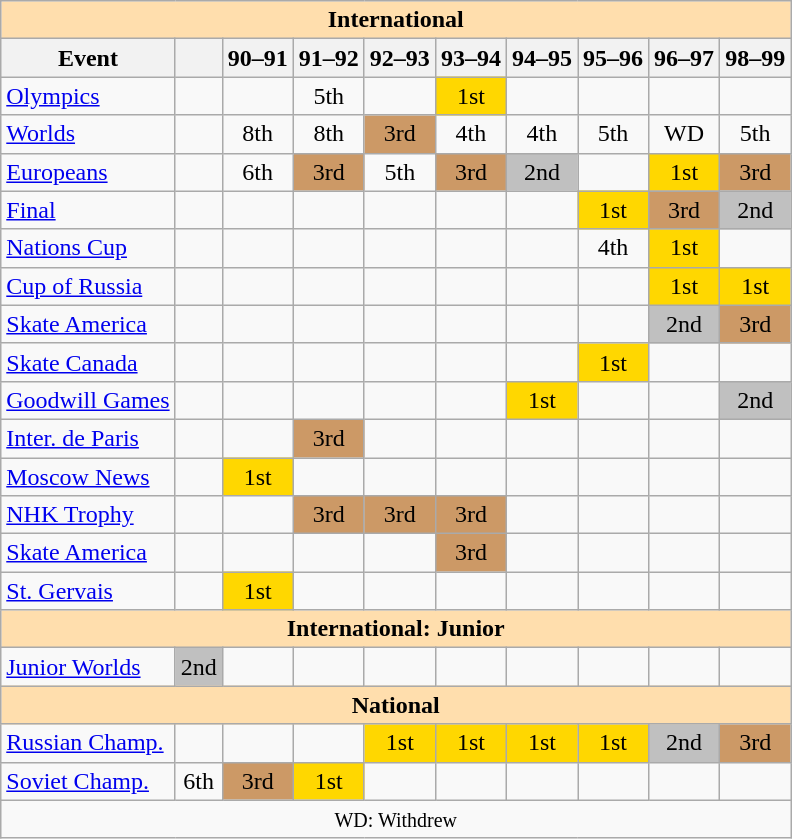<table class="wikitable" style="text-align:center">
<tr>
<th style="background-color: #ffdead;" colspan=11 align=center>International</th>
</tr>
<tr>
<th>Event</th>
<th></th>
<th>90–91</th>
<th>91–92</th>
<th>92–93</th>
<th>93–94</th>
<th>94–95</th>
<th>95–96</th>
<th>96–97</th>
<th>98–99</th>
</tr>
<tr>
<td align=left><a href='#'>Olympics</a></td>
<td></td>
<td></td>
<td>5th</td>
<td></td>
<td bgcolor=gold>1st</td>
<td></td>
<td></td>
<td></td>
<td></td>
</tr>
<tr>
<td align=left><a href='#'>Worlds</a></td>
<td></td>
<td>8th</td>
<td>8th</td>
<td bgcolor=cc9966>3rd</td>
<td>4th</td>
<td>4th</td>
<td>5th</td>
<td>WD</td>
<td>5th</td>
</tr>
<tr>
<td align=left><a href='#'>Europeans</a></td>
<td></td>
<td>6th</td>
<td bgcolor=cc9966>3rd</td>
<td>5th</td>
<td bgcolor=cc9966>3rd</td>
<td bgcolor=silver>2nd</td>
<td></td>
<td bgcolor=gold>1st</td>
<td bgcolor=cc9966>3rd</td>
</tr>
<tr>
<td align=left> <a href='#'>Final</a></td>
<td></td>
<td></td>
<td></td>
<td></td>
<td></td>
<td></td>
<td bgcolor=gold>1st</td>
<td bgcolor=cc9966>3rd</td>
<td bgcolor=silver>2nd</td>
</tr>
<tr>
<td align=left> <a href='#'>Nations Cup</a></td>
<td></td>
<td></td>
<td></td>
<td></td>
<td></td>
<td></td>
<td>4th</td>
<td bgcolor=gold>1st</td>
<td></td>
</tr>
<tr>
<td align=left> <a href='#'>Cup of Russia</a></td>
<td></td>
<td></td>
<td></td>
<td></td>
<td></td>
<td></td>
<td></td>
<td bgcolor=gold>1st</td>
<td bgcolor=gold>1st</td>
</tr>
<tr>
<td align=left> <a href='#'>Skate America</a></td>
<td></td>
<td></td>
<td></td>
<td></td>
<td></td>
<td></td>
<td></td>
<td bgcolor=silver>2nd</td>
<td bgcolor=cc9966>3rd</td>
</tr>
<tr>
<td align=left> <a href='#'>Skate Canada</a></td>
<td></td>
<td></td>
<td></td>
<td></td>
<td></td>
<td></td>
<td bgcolor=gold>1st</td>
<td></td>
<td></td>
</tr>
<tr>
<td align=left><a href='#'>Goodwill Games</a></td>
<td></td>
<td></td>
<td></td>
<td></td>
<td></td>
<td bgcolor=gold>1st</td>
<td></td>
<td></td>
<td bgcolor=silver>2nd</td>
</tr>
<tr>
<td align=left><a href='#'>Inter. de Paris</a></td>
<td></td>
<td></td>
<td bgcolor=cc9966>3rd</td>
<td></td>
<td></td>
<td></td>
<td></td>
<td></td>
<td></td>
</tr>
<tr>
<td align=left><a href='#'>Moscow News</a></td>
<td></td>
<td bgcolor=gold>1st</td>
<td></td>
<td></td>
<td></td>
<td></td>
<td></td>
<td></td>
<td></td>
</tr>
<tr>
<td align=left><a href='#'>NHK Trophy</a></td>
<td></td>
<td></td>
<td bgcolor=cc9966>3rd</td>
<td bgcolor=cc9966>3rd</td>
<td bgcolor=cc9966>3rd</td>
<td></td>
<td></td>
<td></td>
<td></td>
</tr>
<tr>
<td align=left><a href='#'>Skate America</a></td>
<td></td>
<td></td>
<td></td>
<td></td>
<td bgcolor=cc9966>3rd</td>
<td></td>
<td></td>
<td></td>
<td></td>
</tr>
<tr>
<td align=left><a href='#'>St. Gervais</a></td>
<td></td>
<td bgcolor=gold>1st</td>
<td></td>
<td></td>
<td></td>
<td></td>
<td></td>
<td></td>
<td></td>
</tr>
<tr>
<th style="background-color: #ffdead; " colspan=11 align=center>International: Junior</th>
</tr>
<tr>
<td align=left><a href='#'>Junior Worlds</a></td>
<td bgcolor=silver>2nd</td>
<td></td>
<td></td>
<td></td>
<td></td>
<td></td>
<td></td>
<td></td>
<td></td>
</tr>
<tr>
<th style="background-color: #ffdead; " colspan=11 align=center>National</th>
</tr>
<tr>
<td align=left><a href='#'>Russian Champ.</a></td>
<td></td>
<td></td>
<td></td>
<td bgcolor=gold>1st</td>
<td bgcolor=gold>1st</td>
<td bgcolor=gold>1st</td>
<td bgcolor=gold>1st</td>
<td bgcolor=silver>2nd</td>
<td bgcolor=cc9966>3rd</td>
</tr>
<tr>
<td align=left><a href='#'>Soviet Champ.</a></td>
<td>6th</td>
<td bgcolor=cc9966>3rd</td>
<td bgcolor=gold>1st</td>
<td></td>
<td></td>
<td></td>
<td></td>
<td></td>
<td></td>
</tr>
<tr>
<td colspan=11 align=center><small> WD: Withdrew </small></td>
</tr>
</table>
